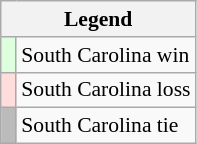<table class="wikitable" style="font-size:90%">
<tr>
<th colspan="2">Legend</th>
</tr>
<tr>
<td bgcolor="#ddffdd"> </td>
<td>South Carolina win</td>
</tr>
<tr>
<td bgcolor="#ffdddd"> </td>
<td>South Carolina loss</td>
</tr>
<tr>
<td bgcolor="#bbbbbb"> </td>
<td>South Carolina tie</td>
</tr>
</table>
